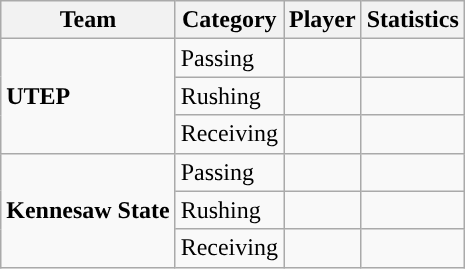<table class="wikitable" style="float: right;">
<tr>
<th>Team</th>
<th>Category</th>
<th>Player</th>
<th>Statistics</th>
</tr>
<tr>
<td rowspan=3><strong>UTEP</strong></td>
<td>Passing</td>
<td></td>
<td></td>
</tr>
<tr>
<td>Rushing</td>
<td></td>
<td></td>
</tr>
<tr>
<td>Receiving</td>
<td></td>
<td></td>
</tr>
<tr>
<td rowspan=3><strong>Kennesaw State</strong></td>
<td>Passing</td>
<td></td>
<td></td>
</tr>
<tr>
<td>Rushing</td>
<td></td>
<td></td>
</tr>
<tr>
<td>Receiving</td>
<td></td>
<td></td>
</tr>
</table>
